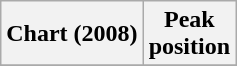<table class="wikitable plainrowheaders" style="text-align:center">
<tr>
<th scope="col">Chart (2008)</th>
<th scope="col">Peak<br>position</th>
</tr>
<tr>
</tr>
</table>
